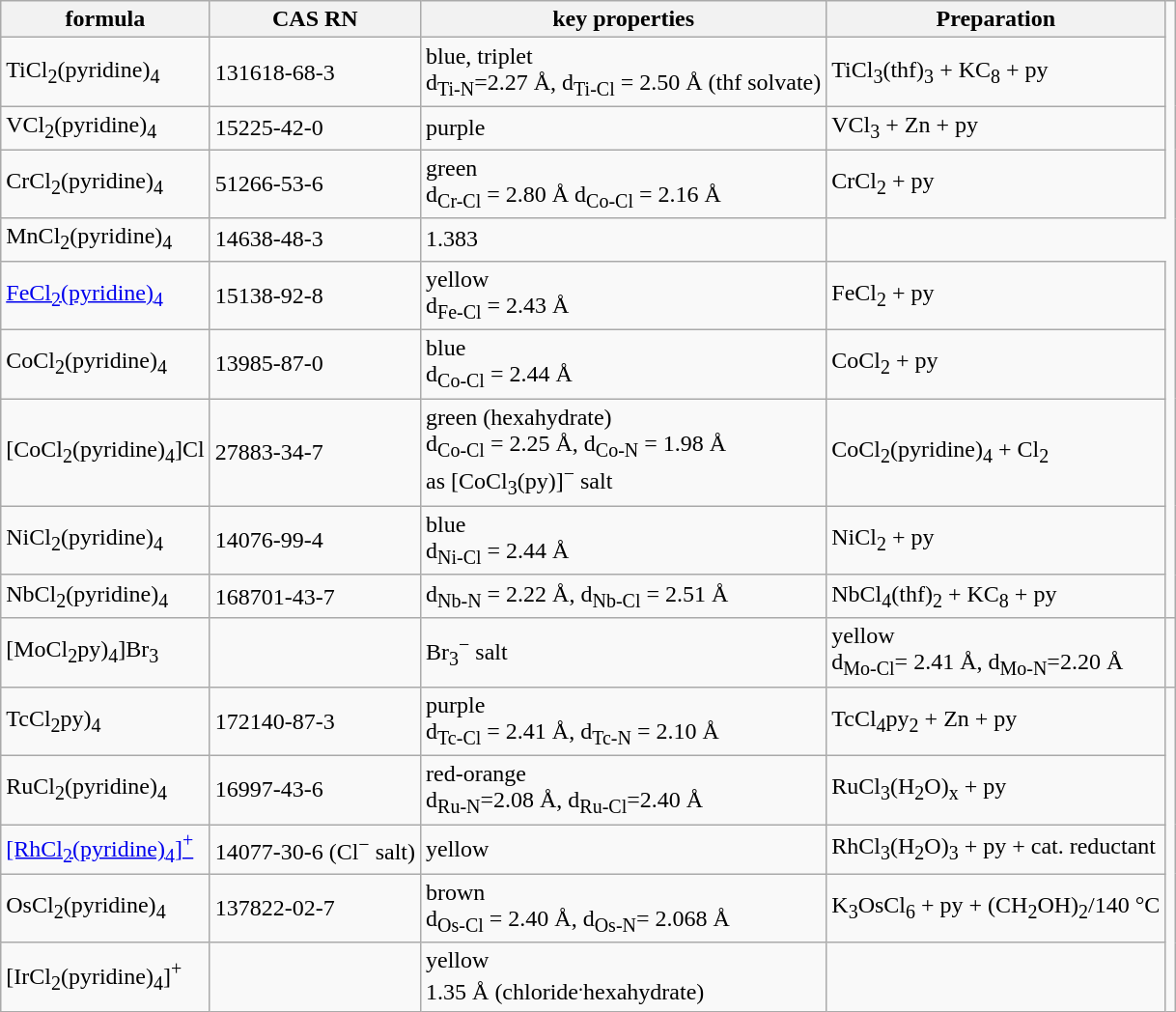<table class="wikitable">
<tr>
<th>formula</th>
<th>CAS RN</th>
<th>key properties</th>
<th>Preparation</th>
</tr>
<tr>
<td>TiCl<sub>2</sub>(pyridine)<sub>4</sub></td>
<td>131618-68-3</td>
<td>blue, triplet<br>d<sub>Ti-N</sub>=2.27 Å, d<sub>Ti-Cl</sub> = 2.50 Å (thf solvate)</td>
<td>TiCl<sub>3</sub>(thf)<sub>3</sub> + KC<sub>8</sub> + py</td>
</tr>
<tr>
<td>VCl<sub>2</sub>(pyridine)<sub>4</sub></td>
<td>15225-42-0</td>
<td>purple</td>
<td>VCl<sub>3</sub> + Zn + py</td>
</tr>
<tr>
<td>CrCl<sub>2</sub>(pyridine)<sub>4</sub></td>
<td>51266-53-6</td>
<td>green<br>d<sub>Cr-Cl</sub> = 2.80 Å d<sub>Co-Cl</sub> = 2.16 Å</td>
<td>CrCl<sub>2</sub> + py</td>
</tr>
<tr>
<td>MnCl<sub>2</sub>(pyridine)<sub>4</sub></td>
<td>14638-48-3</td>
<td>1.383</td>
</tr>
<tr>
<td><a href='#'>FeCl<sub>2</sub>(pyridine)<sub>4</sub></a></td>
<td>15138-92-8</td>
<td>yellow<br> d<sub>Fe-Cl</sub> = 2.43 Å</td>
<td>FeCl<sub>2</sub> + py</td>
</tr>
<tr>
<td>CoCl<sub>2</sub>(pyridine)<sub>4</sub></td>
<td>13985-87-0</td>
<td>blue<br>d<sub>Co-Cl</sub> = 2.44 Å</td>
<td>CoCl<sub>2</sub> + py</td>
</tr>
<tr>
<td>[CoCl<sub>2</sub>(pyridine)<sub>4</sub>]Cl</td>
<td>27883-34-7</td>
<td>green (hexahydrate)<br>d<sub>Co-Cl</sub> = 2.25 Å, d<sub>Co-N</sub> = 1.98 Å<br>as [CoCl<sub>3</sub>(py)]<sup>−</sup> salt</td>
<td>CoCl<sub>2</sub>(pyridine)<sub>4</sub> + Cl<sub>2</sub></td>
</tr>
<tr>
<td>NiCl<sub>2</sub>(pyridine)<sub>4</sub></td>
<td>14076-99-4</td>
<td>blue<br> d<sub>Ni-Cl</sub> = 2.44 Å</td>
<td>NiCl<sub>2</sub> + py</td>
</tr>
<tr>
<td>NbCl<sub>2</sub>(pyridine)<sub>4</sub></td>
<td>168701-43-7</td>
<td>d<sub>Nb-N</sub> = 2.22 Å, d<sub>Nb-Cl</sub> = 2.51 Å</td>
<td>NbCl<sub>4</sub>(thf)<sub>2</sub> + KC<sub>8</sub> + py</td>
</tr>
<tr>
<td>[MoCl<sub>2</sub>py)<sub>4</sub>]Br<sub>3</sub></td>
<td></td>
<td>Br<sub>3</sub><sup>−</sup> salt</td>
<td>yellow<br>d<sub>Mo-Cl</sub>= 2.41 Å, d<sub>Mo-N</sub>=2.20 Å</td>
<td></td>
</tr>
<tr>
<td>TcCl<sub>2</sub>py)<sub>4</sub></td>
<td>172140-87-3</td>
<td>purple<br>d<sub>Tc-Cl</sub> = 2.41 Å, d<sub>Tc-N</sub> = 2.10 Å</td>
<td>TcCl<sub>4</sub>py<sub>2</sub> + Zn + py</td>
</tr>
<tr>
<td>RuCl<sub>2</sub>(pyridine)<sub>4</sub></td>
<td>16997-43-6</td>
<td>red-orange<br>d<sub>Ru-N</sub>=2.08 Å, d<sub>Ru-Cl</sub>=2.40 Å</td>
<td>RuCl<sub>3</sub>(H<sub>2</sub>O)<sub>x</sub> + py </td>
</tr>
<tr>
<td><a href='#'>[RhCl<sub>2</sub>(pyridine)<sub>4</sub>]<sup>+</sup></a></td>
<td>14077-30-6 (Cl<sup>−</sup> salt)</td>
<td>yellow</td>
<td>RhCl<sub>3</sub>(H<sub>2</sub>O)<sub>3</sub> + py + cat. reductant</td>
</tr>
<tr>
<td>OsCl<sub>2</sub>(pyridine)<sub>4</sub></td>
<td>137822-02-7</td>
<td>brown<br> d<sub>Os-Cl</sub> = 2.40 Å, d<sub>Os-N</sub>= 2.068 Å</td>
<td>K<sub>3</sub>OsCl<sub>6</sub> + py + (CH<sub>2</sub>OH)<sub>2</sub>/140 °C</td>
</tr>
<tr>
<td>[IrCl<sub>2</sub>(pyridine)<sub>4</sub>]<sup>+</sup></td>
<td></td>
<td>yellow<br> 1.35 Å (chloride<sup>.</sup>hexahydrate)</td>
<td></td>
</tr>
</table>
